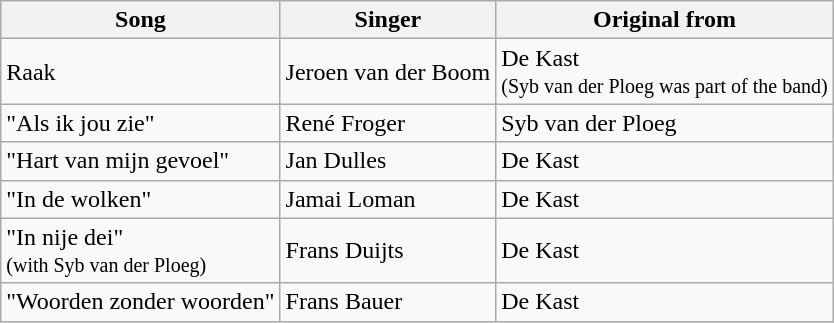<table class="wikitable">
<tr>
<th>Song</th>
<th>Singer</th>
<th>Original from</th>
</tr>
<tr>
<td>Raak</td>
<td>Jeroen van der Boom</td>
<td>De Kast <br><small>(Syb van der Ploeg was part of the band)</small></td>
</tr>
<tr>
<td>"Als ik jou zie"</td>
<td>René Froger</td>
<td>Syb van der Ploeg</td>
</tr>
<tr>
<td>"Hart van mijn gevoel"</td>
<td>Jan Dulles</td>
<td>De Kast</td>
</tr>
<tr>
<td>"In de wolken"</td>
<td>Jamai Loman</td>
<td>De Kast</td>
</tr>
<tr>
<td>"In nije dei" <br><small>(with Syb van der Ploeg)</small></td>
<td>Frans Duijts</td>
<td>De Kast</td>
</tr>
<tr>
<td>"Woorden zonder woorden"</td>
<td>Frans Bauer</td>
<td>De Kast</td>
</tr>
</table>
